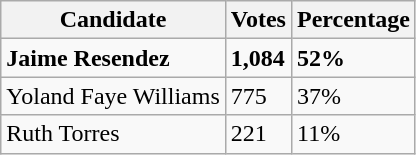<table class="wikitable">
<tr>
<th>Candidate</th>
<th>Votes</th>
<th>Percentage</th>
</tr>
<tr>
<td><strong>Jaime Resendez</strong></td>
<td><strong>1,084</strong></td>
<td><strong>52%</strong></td>
</tr>
<tr>
<td>Yoland Faye Williams</td>
<td>775</td>
<td>37%</td>
</tr>
<tr>
<td>Ruth Torres</td>
<td>221</td>
<td>11%</td>
</tr>
</table>
